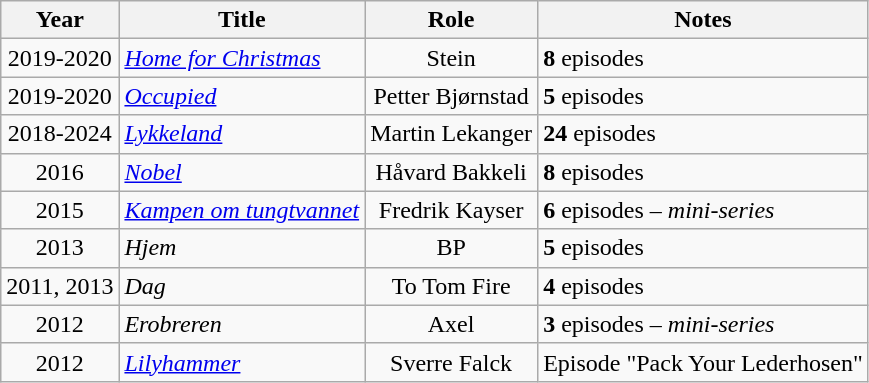<table class="wikitable">
<tr>
<th>Year</th>
<th>Title</th>
<th>Role</th>
<th>Notes</th>
</tr>
<tr>
<td rowspan="1" align="center">2019-2020</td>
<td><em><a href='#'>Home for Christmas</a></em></td>
<td rowspan="1" align="center">Stein</td>
<td><strong>8</strong> episodes</td>
</tr>
<tr>
<td rowspan="1" align="center">2019-2020</td>
<td><em><a href='#'>Occupied</a></em></td>
<td rowspan="1" align="center">Petter Bjørnstad</td>
<td><strong>5</strong> episodes</td>
</tr>
<tr>
<td rowspan="1" align="center">2018-2024</td>
<td><em><a href='#'>Lykkeland</a></em></td>
<td rowspan="1" align="center">Martin Lekanger</td>
<td><strong>24</strong> episodes</td>
</tr>
<tr>
<td rowspan="1" align="center">2016</td>
<td><em><a href='#'>Nobel</a></em></td>
<td rowspan="1" align="center">Håvard Bakkeli</td>
<td><strong>8</strong> episodes</td>
</tr>
<tr>
<td rowspan="1" align="center">2015</td>
<td><em><a href='#'>Kampen om tungtvannet</a></em></td>
<td rowspan="1" align="center">Fredrik Kayser</td>
<td><strong>6</strong> episodes – <em>mini-series</em></td>
</tr>
<tr>
<td rowspan="1" align="center">2013</td>
<td><em>Hjem</em></td>
<td rowspan="1" align="center">BP</td>
<td><strong>5</strong> episodes</td>
</tr>
<tr>
<td rowspan="1" align="center">2011, 2013</td>
<td><em>Dag</em></td>
<td rowspan="1" align="center">To Tom Fire</td>
<td><strong>4</strong> episodes</td>
</tr>
<tr>
<td rowspan="1" align="center">2012</td>
<td><em>Erobreren</em></td>
<td rowspan="1" align="center">Axel</td>
<td><strong>3</strong> episodes – <em>mini-series</em></td>
</tr>
<tr>
<td rowspan="1" align="center">2012</td>
<td><em><a href='#'>Lilyhammer</a></em></td>
<td rowspan="1" align="center">Sverre Falck</td>
<td>Episode "Pack Your Lederhosen"</td>
</tr>
</table>
